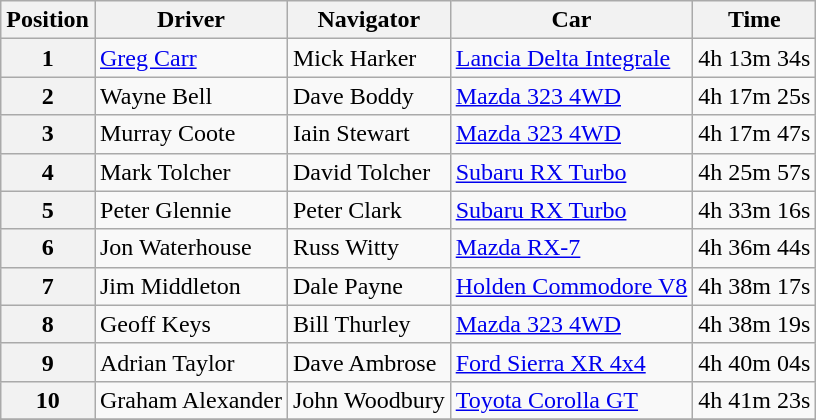<table class="wikitable" border="1">
<tr>
<th>Position</th>
<th>Driver</th>
<th>Navigator</th>
<th>Car</th>
<th>Time</th>
</tr>
<tr>
<th>1</th>
<td><a href='#'>Greg Carr</a></td>
<td>Mick Harker</td>
<td><a href='#'>Lancia Delta Integrale</a></td>
<td align="center">4h 13m 34s</td>
</tr>
<tr>
<th>2</th>
<td>Wayne Bell</td>
<td>Dave Boddy</td>
<td><a href='#'>Mazda 323 4WD</a></td>
<td align="center">4h 17m 25s</td>
</tr>
<tr>
<th>3</th>
<td>Murray Coote</td>
<td>Iain Stewart</td>
<td><a href='#'>Mazda 323 4WD</a></td>
<td align="center">4h 17m 47s</td>
</tr>
<tr>
<th>4</th>
<td>Mark Tolcher</td>
<td>David Tolcher</td>
<td><a href='#'>Subaru RX Turbo</a></td>
<td align="center">4h 25m 57s</td>
</tr>
<tr>
<th>5</th>
<td>Peter Glennie</td>
<td>Peter Clark</td>
<td><a href='#'>Subaru RX Turbo</a></td>
<td align="center">4h 33m 16s</td>
</tr>
<tr>
<th>6</th>
<td>Jon Waterhouse</td>
<td>Russ Witty</td>
<td><a href='#'>Mazda RX-7</a></td>
<td align="center">4h 36m 44s</td>
</tr>
<tr>
<th>7</th>
<td>Jim Middleton</td>
<td>Dale Payne</td>
<td><a href='#'>Holden Commodore V8</a></td>
<td align="center">4h 38m 17s</td>
</tr>
<tr>
<th>8</th>
<td>Geoff Keys</td>
<td>Bill Thurley</td>
<td><a href='#'>Mazda 323 4WD</a></td>
<td align="center">4h 38m 19s</td>
</tr>
<tr>
<th>9</th>
<td>Adrian Taylor</td>
<td>Dave Ambrose</td>
<td><a href='#'>Ford Sierra XR 4x4</a></td>
<td align="center">4h 40m 04s</td>
</tr>
<tr>
<th>10</th>
<td>Graham Alexander</td>
<td>John Woodbury</td>
<td><a href='#'>Toyota Corolla GT</a></td>
<td align="center">4h 41m 23s</td>
</tr>
<tr>
</tr>
</table>
